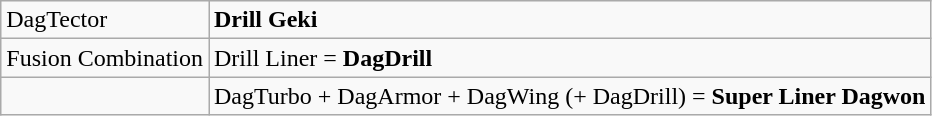<table class="wikitable" style="text-align:left">
<tr>
<td>DagTector</td>
<td><strong>Drill Geki</strong></td>
</tr>
<tr>
<td>Fusion Combination</td>
<td Drill Geki + C62 steam locomotive>Drill Liner = <strong>DagDrill</strong></td>
</tr>
<tr>
<td></td>
<td>DagTurbo + DagArmor + DagWing (+ DagDrill) = <strong>Super Liner Dagwon</strong></td>
</tr>
</table>
